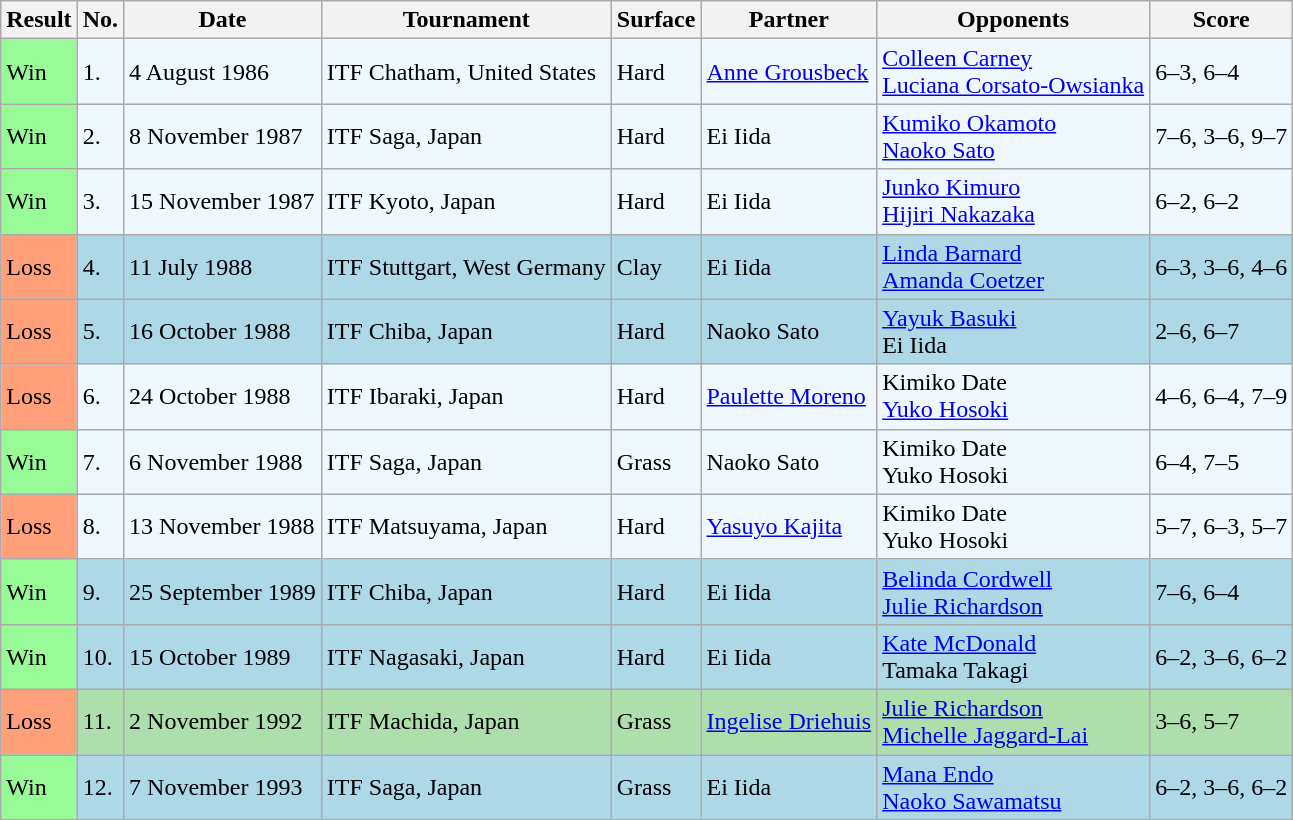<table class="sortable wikitable">
<tr>
<th>Result</th>
<th>No.</th>
<th>Date</th>
<th>Tournament</th>
<th>Surface</th>
<th>Partner</th>
<th>Opponents</th>
<th class="unsortable">Score</th>
</tr>
<tr style="background:#f0f8ff;">
<td style="background:#98fb98;">Win</td>
<td>1.</td>
<td>4 August 1986</td>
<td>ITF Chatham, United States</td>
<td>Hard</td>
<td> <a href='#'>Anne Grousbeck</a></td>
<td> <a href='#'>Colleen Carney</a> <br>  <a href='#'>Luciana Corsato-Owsianka</a></td>
<td>6–3, 6–4</td>
</tr>
<tr style="background:#f0f8ff;">
<td style="background:#98fb98;">Win</td>
<td>2.</td>
<td>8 November 1987</td>
<td>ITF Saga, Japan</td>
<td>Hard</td>
<td> Ei Iida</td>
<td> <a href='#'>Kumiko Okamoto</a> <br>  <a href='#'>Naoko Sato</a></td>
<td>7–6, 3–6, 9–7</td>
</tr>
<tr style="background:#f0f8ff;">
<td style="background:#98fb98;">Win</td>
<td>3.</td>
<td>15 November 1987</td>
<td>ITF Kyoto, Japan</td>
<td>Hard</td>
<td> Ei Iida</td>
<td> <a href='#'>Junko Kimuro</a> <br>  <a href='#'>Hijiri Nakazaka</a></td>
<td>6–2, 6–2</td>
</tr>
<tr style="background:lightblue;">
<td style="background:#ffa07a;">Loss</td>
<td>4.</td>
<td>11 July 1988</td>
<td>ITF Stuttgart, West Germany</td>
<td>Clay</td>
<td> Ei Iida</td>
<td> <a href='#'>Linda Barnard</a> <br>  <a href='#'>Amanda Coetzer</a></td>
<td>6–3, 3–6, 4–6</td>
</tr>
<tr style="background:lightblue;">
<td style="background:#ffa07a;">Loss</td>
<td>5.</td>
<td>16 October 1988</td>
<td>ITF Chiba, Japan</td>
<td>Hard</td>
<td> Naoko Sato</td>
<td> <a href='#'>Yayuk Basuki</a> <br>  Ei Iida</td>
<td>2–6, 6–7</td>
</tr>
<tr style="background:#f0f8ff;">
<td style="background:#ffa07a;">Loss</td>
<td>6.</td>
<td>24 October 1988</td>
<td>ITF Ibaraki, Japan</td>
<td>Hard</td>
<td> <a href='#'>Paulette Moreno</a></td>
<td> Kimiko Date <br>  <a href='#'>Yuko Hosoki</a></td>
<td>4–6, 6–4, 7–9</td>
</tr>
<tr style="background:#f0f8ff;">
<td style="background:#98fb98;">Win</td>
<td>7.</td>
<td>6 November 1988</td>
<td>ITF Saga, Japan</td>
<td>Grass</td>
<td> Naoko Sato</td>
<td> Kimiko Date <br>  Yuko Hosoki</td>
<td>6–4, 7–5</td>
</tr>
<tr style="background:#f0f8ff;">
<td style="background:#ffa07a;">Loss</td>
<td>8.</td>
<td>13 November 1988</td>
<td>ITF Matsuyama, Japan</td>
<td>Hard</td>
<td> <a href='#'>Yasuyo Kajita</a></td>
<td> Kimiko Date <br>  Yuko Hosoki</td>
<td>5–7, 6–3, 5–7</td>
</tr>
<tr style="background:lightblue;">
<td style="background:#98fb98;">Win</td>
<td>9.</td>
<td>25 September 1989</td>
<td>ITF Chiba, Japan</td>
<td>Hard</td>
<td> Ei Iida</td>
<td> <a href='#'>Belinda Cordwell</a> <br>  <a href='#'>Julie Richardson</a></td>
<td>7–6, 6–4</td>
</tr>
<tr style="background:lightblue;">
<td style="background:#98fb98;">Win</td>
<td>10.</td>
<td>15 October 1989</td>
<td>ITF Nagasaki, Japan</td>
<td>Hard</td>
<td> Ei Iida</td>
<td> <a href='#'>Kate McDonald</a> <br>  Tamaka Takagi</td>
<td>6–2, 3–6, 6–2</td>
</tr>
<tr style="background:#addfad;">
<td style="background:#ffa07a;">Loss</td>
<td>11.</td>
<td>2 November 1992</td>
<td>ITF Machida, Japan</td>
<td>Grass</td>
<td> <a href='#'>Ingelise Driehuis</a></td>
<td> <a href='#'>Julie Richardson</a> <br>  <a href='#'>Michelle Jaggard-Lai</a></td>
<td>3–6, 5–7</td>
</tr>
<tr style="background:lightblue;">
<td style="background:#98fb98;">Win</td>
<td>12.</td>
<td>7 November 1993</td>
<td>ITF Saga, Japan</td>
<td>Grass</td>
<td> Ei Iida</td>
<td> <a href='#'>Mana Endo</a> <br>  <a href='#'>Naoko Sawamatsu</a></td>
<td>6–2, 3–6, 6–2</td>
</tr>
</table>
